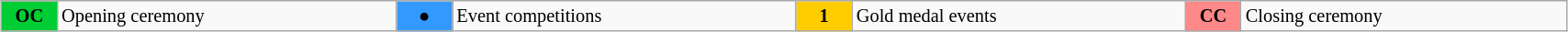<table class="wikitable" style="margin:0.5em auto; font-size:85%; position:relative; width:90%;">
<tr>
<td style="width:2.5em; background-color:#00cc33; text-align:center;"><strong>OC</strong></td>
<td>Opening ceremony</td>
<td style="width:2.5em; background-color:#3399ff; text-align:center;">●</td>
<td>Event competitions</td>
<td style="width:2.5em; background-color:#ffcc00; text-align:center;"><strong>1</strong></td>
<td>Gold medal events</td>
<td style="width:2.5em; background-color:#FF8888; text-align:center;"><strong>CC</strong></td>
<td>Closing ceremony</td>
</tr>
</table>
